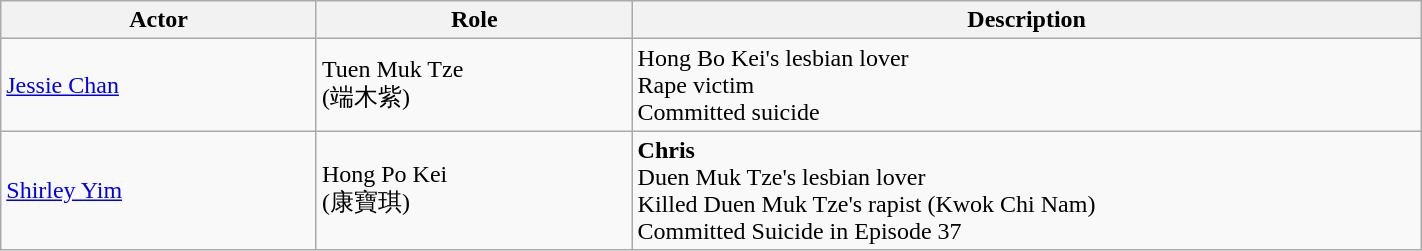<table class="wikitable" width="75%">
<tr>
<th style="width:6%">Actor</th>
<th style="width:6%">Role</th>
<th style="width:15%">Description</th>
</tr>
<tr>
<td><a href='#'>Jessie Chan</a></td>
<td>Tuen Muk Tze<br>(端木紫)</td>
<td>Hong Bo Kei's lesbian lover<br>Rape victim<br>Committed suicide</td>
</tr>
<tr>
<td><a href='#'>Shirley Yim</a></td>
<td>Hong Po Kei<br>(康寶琪)</td>
<td><strong>Chris</strong><br>Duen Muk Tze's lesbian lover<br>Killed Duen Muk Tze's rapist (Kwok Chi Nam)<br>Committed Suicide in Episode 37</td>
</tr>
</table>
